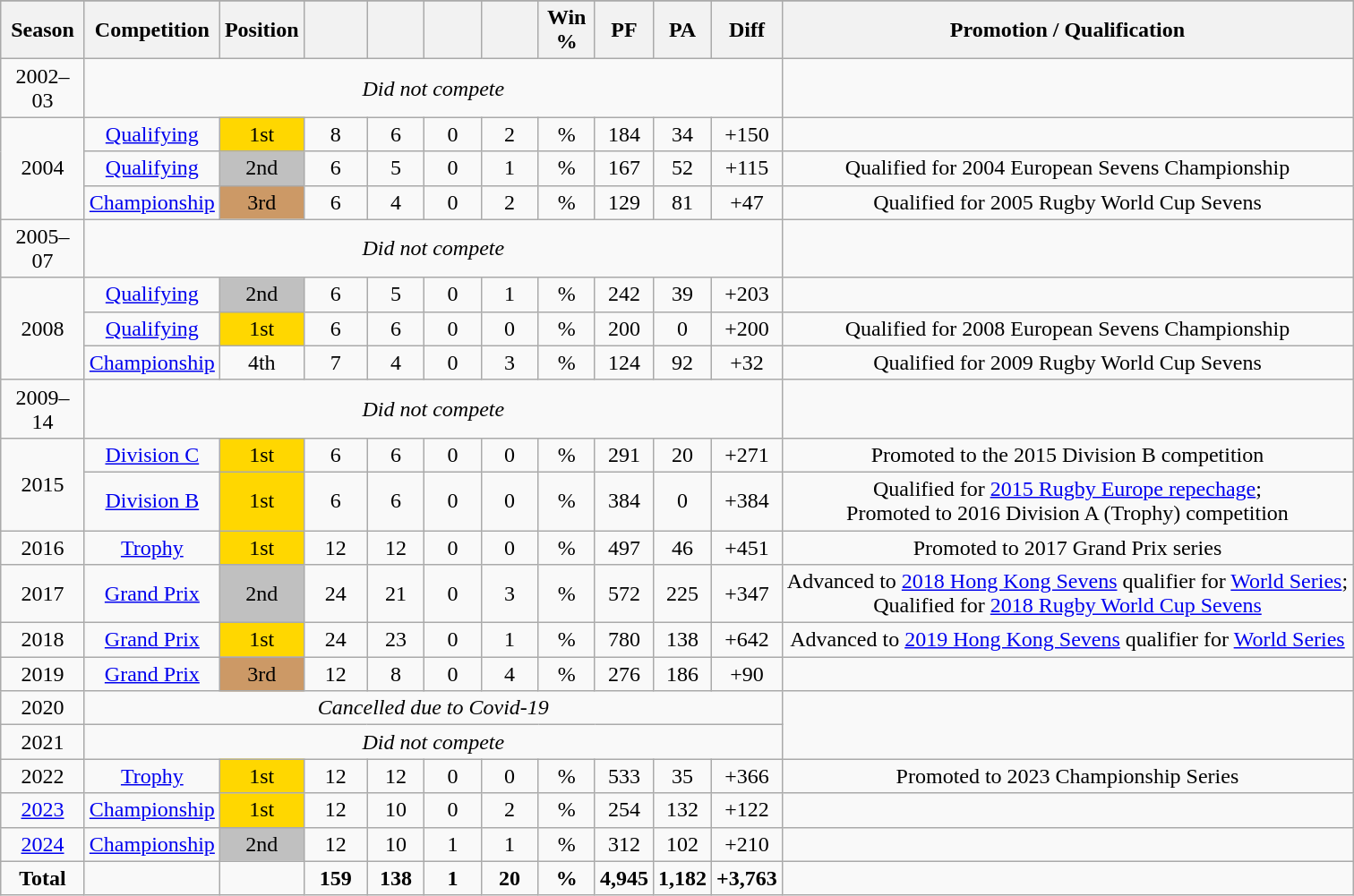<table class="wikitable" style="text-align: center;">
<tr>
</tr>
<tr>
<th width=55>Season</th>
<th>Competition</th>
<th>Position</th>
<th width=40></th>
<th width=35></th>
<th width=35></th>
<th width=35></th>
<th width=35>Win %</th>
<th>PF</th>
<th>PA</th>
<th>Diff</th>
<th>Promotion / Qualification</th>
</tr>
<tr>
<td>2002–03</td>
<td colspan=10><em>Did not compete</em></td>
</tr>
<tr>
<td rowspan="3">2004</td>
<td> <a href='#'>Qualifying</a></td>
<td style="background:Gold;">1st</td>
<td>8</td>
<td>6</td>
<td>0</td>
<td>2</td>
<td>%</td>
<td>184</td>
<td>34</td>
<td>+150</td>
<td></td>
</tr>
<tr>
<td> <a href='#'>Qualifying</a></td>
<td style="background:Silver;">2nd</td>
<td>6</td>
<td>5</td>
<td>0</td>
<td>1</td>
<td>%</td>
<td>167</td>
<td>52</td>
<td>+115</td>
<td>Qualified for 2004 European Sevens Championship</td>
</tr>
<tr>
<td> <a href='#'>Championship</a></td>
<td style="background:#c96;">3rd</td>
<td>6</td>
<td>4</td>
<td>0</td>
<td>2</td>
<td>%</td>
<td>129</td>
<td>81</td>
<td>+47</td>
<td>Qualified for 2005 Rugby World Cup Sevens</td>
</tr>
<tr>
<td>2005–07</td>
<td colspan=10><em>Did not compete</em></td>
</tr>
<tr>
<td rowspan="3">2008</td>
<td> <a href='#'>Qualifying</a></td>
<td style="background:Silver;">2nd</td>
<td>6</td>
<td>5</td>
<td>0</td>
<td>1</td>
<td>%</td>
<td>242</td>
<td>39</td>
<td>+203</td>
<td></td>
</tr>
<tr>
<td> <a href='#'>Qualifying</a></td>
<td style="background:Gold;">1st</td>
<td>6</td>
<td>6</td>
<td>0</td>
<td>0</td>
<td>%</td>
<td>200</td>
<td>0</td>
<td>+200</td>
<td>Qualified for 2008 European Sevens Championship</td>
</tr>
<tr>
<td> <a href='#'>Championship</a></td>
<td>4th</td>
<td>7</td>
<td>4</td>
<td>0</td>
<td>3</td>
<td>%</td>
<td>124</td>
<td>92</td>
<td>+32</td>
<td>Qualified for 2009 Rugby World Cup Sevens</td>
</tr>
<tr>
<td>2009–14</td>
<td colspan=10><em>Did not compete</em></td>
</tr>
<tr>
<td rowspan="2">2015</td>
<td> <a href='#'>Division C</a></td>
<td style="background:Gold;">1st</td>
<td>6</td>
<td>6</td>
<td>0</td>
<td>0</td>
<td>%</td>
<td>291</td>
<td>20</td>
<td>+271</td>
<td>Promoted to the 2015 Division B competition</td>
</tr>
<tr>
<td> <a href='#'>Division B</a></td>
<td style="background:Gold;">1st</td>
<td>6</td>
<td>6</td>
<td>0</td>
<td>0</td>
<td>%</td>
<td>384</td>
<td>0</td>
<td>+384</td>
<td>Qualified for <a href='#'>2015 Rugby Europe repechage</a>; <br> Promoted to 2016 Division A (Trophy) competition</td>
</tr>
<tr>
<td>2016</td>
<td>  <a href='#'>Trophy</a></td>
<td style="background:Gold;">1st</td>
<td>12</td>
<td>12</td>
<td>0</td>
<td>0</td>
<td>%</td>
<td>497</td>
<td>46</td>
<td>+451</td>
<td>Promoted to 2017 Grand Prix series</td>
</tr>
<tr>
<td>2017</td>
<td> <a href='#'>Grand Prix</a></td>
<td style="background:Silver;">2nd</td>
<td>24</td>
<td>21</td>
<td>0</td>
<td>3</td>
<td>%</td>
<td>572</td>
<td>225</td>
<td>+347</td>
<td>Advanced to <a href='#'>2018 Hong Kong Sevens</a> qualifier for <a href='#'>World Series</a>; <br> Qualified for <a href='#'>2018 Rugby World Cup Sevens</a></td>
</tr>
<tr>
<td>2018</td>
<td> <a href='#'>Grand Prix</a></td>
<td style="background:Gold;">1st</td>
<td>24</td>
<td>23</td>
<td>0</td>
<td>1</td>
<td>%</td>
<td>780</td>
<td>138</td>
<td>+642</td>
<td>Advanced to <a href='#'>2019 Hong Kong Sevens</a> qualifier for <a href='#'>World Series</a></td>
</tr>
<tr>
<td>2019</td>
<td>  <a href='#'>Grand Prix</a></td>
<td style="background:#c96;">3rd</td>
<td>12</td>
<td>8</td>
<td>0</td>
<td>4</td>
<td>%</td>
<td>276</td>
<td>186</td>
<td>+90</td>
<td></td>
</tr>
<tr>
<td>2020</td>
<td colspan=10><em>Cancelled due to Covid-19</em></td>
</tr>
<tr>
<td>2021</td>
<td colspan=10><em>Did not compete</em></td>
</tr>
<tr>
<td>2022</td>
<td>  <a href='#'>Trophy</a></td>
<td align=center style="background:Gold;">1st</td>
<td>12</td>
<td>12</td>
<td>0</td>
<td>0</td>
<td>%</td>
<td>533</td>
<td>35</td>
<td>+366</td>
<td>Promoted to 2023 Championship Series</td>
</tr>
<tr>
<td><a href='#'>2023</a></td>
<td>  <a href='#'>Championship</a></td>
<td style="background:Gold;">1st</td>
<td>12</td>
<td>10</td>
<td>0</td>
<td>2</td>
<td>%</td>
<td>254</td>
<td>132</td>
<td>+122</td>
<td></td>
</tr>
<tr>
<td><a href='#'>2024</a></td>
<td><a href='#'>Championship</a></td>
<td style="background:Silver;">2nd</td>
<td>12</td>
<td>10</td>
<td>1</td>
<td>1</td>
<td>%</td>
<td>312</td>
<td>102</td>
<td>+210</td>
<td></td>
</tr>
<tr>
<td><strong>Total</strong></td>
<td></td>
<td></td>
<td><strong>159</strong></td>
<td><strong>138</strong></td>
<td><strong>1</strong></td>
<td><strong>20</strong></td>
<td><strong>%</strong></td>
<td><strong>4,945</strong></td>
<td><strong>1,182</strong></td>
<td><strong>+3,763</strong></td>
<td></td>
</tr>
</table>
